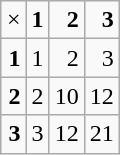<table class="wikitable" style="float:right; text-align:right">
<tr>
<td>×</td>
<td><strong>1</strong></td>
<td><strong>2</strong></td>
<td><strong>3</strong></td>
</tr>
<tr>
<td><strong>1</strong></td>
<td>1</td>
<td>2</td>
<td>3</td>
</tr>
<tr>
<td><strong>2</strong></td>
<td>2</td>
<td>10</td>
<td>12</td>
</tr>
<tr>
<td><strong>3</strong></td>
<td>3</td>
<td>12</td>
<td>21</td>
</tr>
</table>
